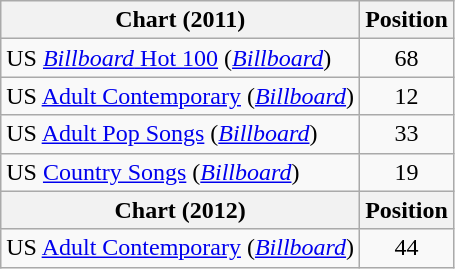<table class="wikitable sortable">
<tr>
<th scope="col">Chart (2011)</th>
<th scope="col">Position</th>
</tr>
<tr>
<td>US <a href='#'><em>Billboard</em> Hot 100</a> (<em><a href='#'>Billboard</a></em>)</td>
<td align="center">68</td>
</tr>
<tr>
<td>US <a href='#'>Adult Contemporary</a> (<em><a href='#'>Billboard</a></em>)</td>
<td align="center">12</td>
</tr>
<tr>
<td>US <a href='#'>Adult Pop Songs</a> (<em><a href='#'>Billboard</a></em>)</td>
<td align="center">33</td>
</tr>
<tr>
<td>US <a href='#'>Country Songs</a> (<em><a href='#'>Billboard</a></em>)</td>
<td align="center">19</td>
</tr>
<tr>
<th scope="col">Chart (2012)</th>
<th scope="col">Position</th>
</tr>
<tr>
<td>US <a href='#'>Adult Contemporary</a> (<em><a href='#'>Billboard</a></em>)</td>
<td align="center">44</td>
</tr>
</table>
